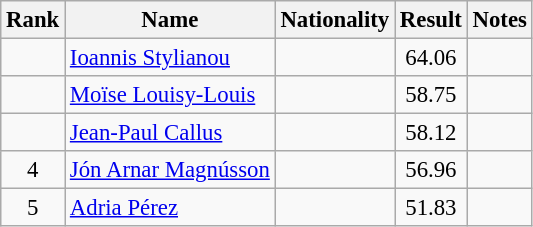<table class="wikitable sortable" style="text-align:center; font-size:95%">
<tr>
<th>Rank</th>
<th>Name</th>
<th>Nationality</th>
<th>Result</th>
<th>Notes</th>
</tr>
<tr>
<td></td>
<td align=left><a href='#'>Ioannis Stylianou</a></td>
<td align=left></td>
<td>64.06</td>
<td></td>
</tr>
<tr>
<td></td>
<td align=left><a href='#'>Moïse Louisy-Louis</a></td>
<td align=left></td>
<td>58.75</td>
<td></td>
</tr>
<tr>
<td></td>
<td align=left><a href='#'>Jean-Paul Callus</a></td>
<td align=left></td>
<td>58.12</td>
<td></td>
</tr>
<tr>
<td>4</td>
<td align=left><a href='#'>Jón Arnar Magnússon</a></td>
<td align=left></td>
<td>56.96</td>
<td></td>
</tr>
<tr>
<td>5</td>
<td align=left><a href='#'>Adria Pérez</a></td>
<td align=left></td>
<td>51.83</td>
<td></td>
</tr>
</table>
